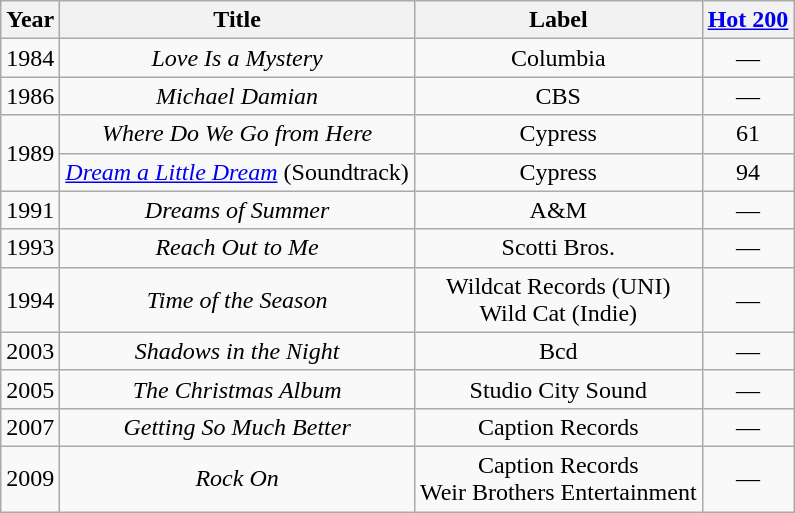<table class = "wikitable sortable" style="text-align:center;">
<tr>
<th>Year</th>
<th>Title</th>
<th>Label</th>
<th><a href='#'>Hot 200</a></th>
</tr>
<tr>
<td>1984</td>
<td><em>Love Is a Mystery</em></td>
<td>Columbia</td>
<td>—</td>
</tr>
<tr>
<td>1986</td>
<td><em>Michael Damian</em></td>
<td>CBS</td>
<td>—</td>
</tr>
<tr>
<td rowspan="2">1989</td>
<td><em>Where Do We Go from Here</em></td>
<td>Cypress</td>
<td>61</td>
</tr>
<tr>
<td><em><a href='#'>Dream a Little Dream</a></em> (Soundtrack)</td>
<td>Cypress</td>
<td>94</td>
</tr>
<tr>
<td>1991</td>
<td><em>Dreams of Summer</em></td>
<td>A&M</td>
<td>—</td>
</tr>
<tr>
<td>1993</td>
<td><em>Reach Out to Me</em></td>
<td>Scotti Bros.</td>
<td>—</td>
</tr>
<tr>
<td>1994</td>
<td><em>Time of the Season</em></td>
<td>Wildcat Records (UNI) <br> Wild Cat (Indie)</td>
<td>—</td>
</tr>
<tr>
<td>2003</td>
<td><em>Shadows in the Night</em></td>
<td>Bcd</td>
<td>—</td>
</tr>
<tr>
<td>2005</td>
<td><em>The Christmas Album</em></td>
<td>Studio City Sound</td>
<td>—</td>
</tr>
<tr>
<td>2007</td>
<td><em>Getting So Much Better</em></td>
<td>Caption Records</td>
<td>—</td>
</tr>
<tr>
<td>2009</td>
<td><em>Rock On</em></td>
<td>Caption Records <br> Weir Brothers Entertainment</td>
<td>—</td>
</tr>
</table>
